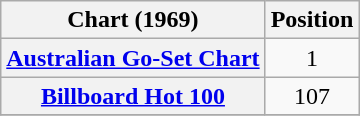<table class="wikitable sortable plainrowheaders">
<tr>
<th scope="col">Chart (1969)</th>
<th scope="col">Position</th>
</tr>
<tr>
<th scope="row"><a href='#'>Australian Go-Set Chart</a></th>
<td style="text-align:center;">1</td>
</tr>
<tr>
<th scope="row"><a href='#'>Billboard Hot 100</a></th>
<td style="text-align:center;">107</td>
</tr>
<tr>
</tr>
</table>
